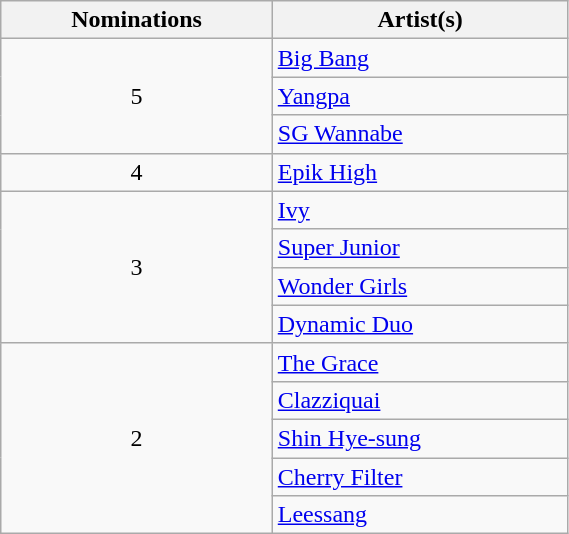<table class="wikitable"  style="width:30%;">
<tr>
<th scope="col">Nominations</th>
<th scope="col">Artist(s)</th>
</tr>
<tr>
<td align=center rowspan=3>5</td>
<td><a href='#'>Big Bang</a></td>
</tr>
<tr>
<td><a href='#'>Yangpa</a></td>
</tr>
<tr>
<td><a href='#'>SG Wannabe</a></td>
</tr>
<tr>
<td align=center>4</td>
<td><a href='#'>Epik High</a></td>
</tr>
<tr>
<td align=center rowspan=4>3</td>
<td><a href='#'>Ivy</a></td>
</tr>
<tr>
<td><a href='#'>Super Junior</a></td>
</tr>
<tr>
<td><a href='#'>Wonder Girls</a></td>
</tr>
<tr>
<td><a href='#'>Dynamic Duo</a></td>
</tr>
<tr>
<td align=center rowspan=5>2</td>
<td><a href='#'>The Grace</a></td>
</tr>
<tr>
<td><a href='#'>Clazziquai</a></td>
</tr>
<tr>
<td><a href='#'>Shin Hye-sung</a></td>
</tr>
<tr>
<td><a href='#'>Cherry Filter</a></td>
</tr>
<tr>
<td><a href='#'>Leessang</a></td>
</tr>
</table>
